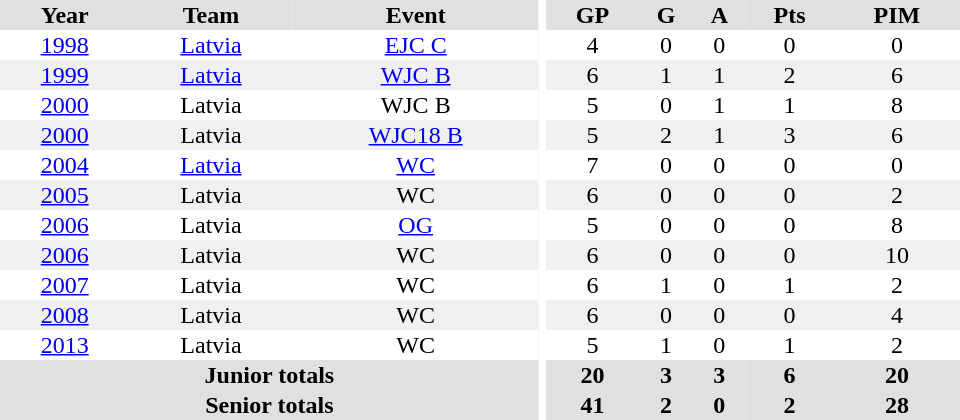<table border="0" cellpadding="1" cellspacing="0" ID="Table3" style="text-align:center; width:40em">
<tr ALIGN="center" bgcolor="#e0e0e0">
<th>Year</th>
<th>Team</th>
<th>Event</th>
<th rowspan="99" bgcolor="#ffffff"></th>
<th>GP</th>
<th>G</th>
<th>A</th>
<th>Pts</th>
<th>PIM</th>
</tr>
<tr>
<td><a href='#'>1998</a></td>
<td><a href='#'>Latvia</a></td>
<td><a href='#'>EJC C</a></td>
<td>4</td>
<td>0</td>
<td>0</td>
<td>0</td>
<td>0</td>
</tr>
<tr bgcolor="#f0f0f0">
<td><a href='#'>1999</a></td>
<td><a href='#'>Latvia</a></td>
<td><a href='#'>WJC B</a></td>
<td>6</td>
<td>1</td>
<td>1</td>
<td>2</td>
<td>6</td>
</tr>
<tr>
<td><a href='#'>2000</a></td>
<td>Latvia</td>
<td>WJC B</td>
<td>5</td>
<td>0</td>
<td>1</td>
<td>1</td>
<td>8</td>
</tr>
<tr bgcolor="#f0f0f0">
<td><a href='#'>2000</a></td>
<td>Latvia</td>
<td><a href='#'>WJC18 B</a></td>
<td>5</td>
<td>2</td>
<td>1</td>
<td>3</td>
<td>6</td>
</tr>
<tr>
<td><a href='#'>2004</a></td>
<td><a href='#'>Latvia</a></td>
<td><a href='#'>WC</a></td>
<td>7</td>
<td>0</td>
<td>0</td>
<td>0</td>
<td>0</td>
</tr>
<tr bgcolor="#f0f0f0">
<td><a href='#'>2005</a></td>
<td>Latvia</td>
<td>WC</td>
<td>6</td>
<td>0</td>
<td>0</td>
<td>0</td>
<td>2</td>
</tr>
<tr>
<td><a href='#'>2006</a></td>
<td>Latvia</td>
<td><a href='#'>OG</a></td>
<td>5</td>
<td>0</td>
<td>0</td>
<td>0</td>
<td>8</td>
</tr>
<tr bgcolor="#f0f0f0">
<td><a href='#'>2006</a></td>
<td>Latvia</td>
<td>WC</td>
<td>6</td>
<td>0</td>
<td>0</td>
<td>0</td>
<td>10</td>
</tr>
<tr>
<td><a href='#'>2007</a></td>
<td>Latvia</td>
<td>WC</td>
<td>6</td>
<td>1</td>
<td>0</td>
<td>1</td>
<td>2</td>
</tr>
<tr bgcolor="#f0f0f0">
<td><a href='#'>2008</a></td>
<td>Latvia</td>
<td>WC</td>
<td>6</td>
<td>0</td>
<td>0</td>
<td>0</td>
<td>4</td>
</tr>
<tr>
<td><a href='#'>2013</a></td>
<td>Latvia</td>
<td>WC</td>
<td>5</td>
<td>1</td>
<td>0</td>
<td>1</td>
<td>2</td>
</tr>
<tr bgcolor="#e0e0e0">
<th colspan="3">Junior totals</th>
<th>20</th>
<th>3</th>
<th>3</th>
<th>6</th>
<th>20</th>
</tr>
<tr bgcolor="#e0e0e0">
<th colspan="3">Senior totals</th>
<th>41</th>
<th>2</th>
<th>0</th>
<th>2</th>
<th>28</th>
</tr>
</table>
